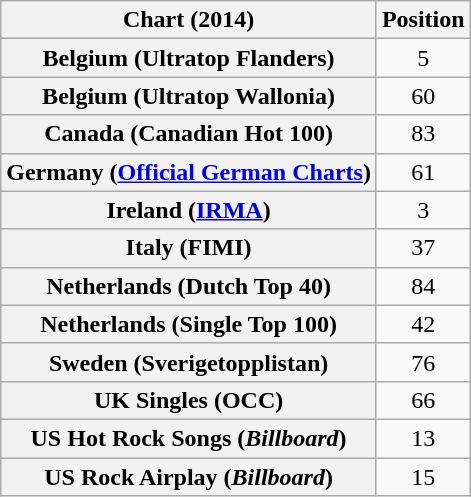<table class="wikitable sortable plainrowheaders" style="text-align:center">
<tr>
<th scope="col">Chart (2014)</th>
<th scope="col">Position</th>
</tr>
<tr>
<th scope="row">Belgium (Ultratop Flanders)</th>
<td>5</td>
</tr>
<tr>
<th scope="row">Belgium (Ultratop Wallonia)</th>
<td>60</td>
</tr>
<tr>
<th scope="row">Canada (Canadian Hot 100)</th>
<td>83</td>
</tr>
<tr>
<th scope="row">Germany (<a href='#'>Official German Charts</a>)</th>
<td>61</td>
</tr>
<tr>
<th scope="row">Ireland (<a href='#'>IRMA</a>)</th>
<td>3</td>
</tr>
<tr>
<th scope="row">Italy (FIMI)</th>
<td>37</td>
</tr>
<tr>
<th scope="row">Netherlands (Dutch Top 40)</th>
<td>84</td>
</tr>
<tr>
<th scope="row">Netherlands (Single Top 100)</th>
<td>42</td>
</tr>
<tr>
<th scope="row">Sweden (Sverigetopplistan)</th>
<td>76</td>
</tr>
<tr>
<th scope="row">UK Singles (OCC)</th>
<td>66</td>
</tr>
<tr>
<th scope="row">US Hot Rock Songs (<em>Billboard</em>)</th>
<td>13</td>
</tr>
<tr>
<th scope="row">US Rock Airplay (<em>Billboard</em>)</th>
<td>15</td>
</tr>
</table>
